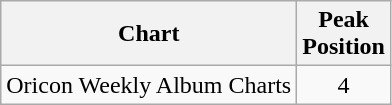<table class="wikitable sortable">
<tr>
<th align="left">Chart</th>
<th align="center">Peak<br>Position</th>
</tr>
<tr>
<td>Oricon Weekly Album Charts</td>
<td align="center">4</td>
</tr>
</table>
